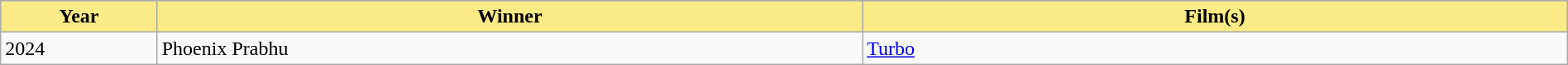<table class="wikitable" style="width:100%">
<tr bgcolor="#bebebe">
<th width="10%" style="background:#FAEB86">Year</th>
<th width="45%" style="background:#FAEB86">Winner</th>
<th width="45%" style="background:#FAEB86">Film(s)</th>
</tr>
<tr>
<td>2024</td>
<td>Phoenix Prabhu</td>
<td><a href='#'>Turbo</a></td>
</tr>
</table>
